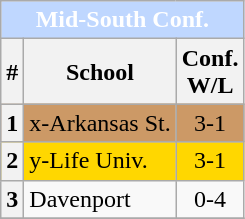<table class="wikitable sortable collapsible collapsed">
<tr>
<th colspan=3 style="background:#BFD7FF; color:white">Mid-South Conf.</th>
</tr>
<tr>
<th>#</th>
<th>School</th>
<th>Conf. <br> W/L</th>
</tr>
<tr style="background:#cc9966;">
<th>1</th>
<td>x-Arkansas St.</td>
<td align="center">3-1</td>
</tr>
<tr style="background:gold">
<th>2</th>
<td>y-Life Univ.</td>
<td align="center">3-1</td>
</tr>
<tr>
<th>3</th>
<td>Davenport</td>
<td align="center">0-4</td>
</tr>
<tr>
</tr>
</table>
